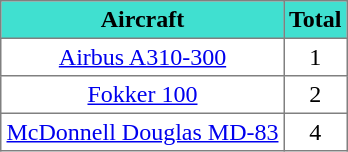<table class="toccolours" border="1" cellpadding="3" style="border-collapse:collapse; text-align:center; font-size:100%; margin-auto; margin-left:auto; margin-right:auto;">
<tr bgcolor=turquoise>
<th>Aircraft</th>
<th>Total</th>
</tr>
<tr>
<td><a href='#'>Airbus A310-300</a></td>
<td>1</td>
</tr>
<tr>
<td><a href='#'>Fokker 100</a></td>
<td>2</td>
</tr>
<tr>
<td><a href='#'>McDonnell Douglas MD-83</a></td>
<td>4</td>
</tr>
</table>
